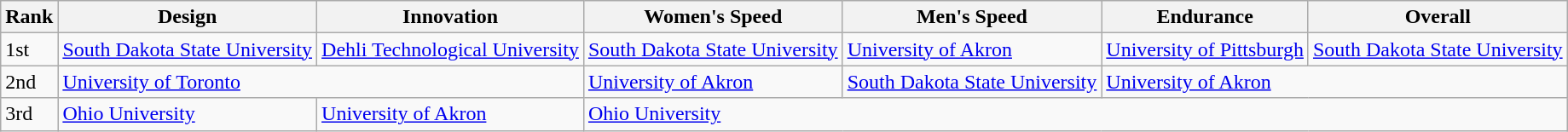<table class="wikitable mw-collapsible">
<tr>
<th>Rank</th>
<th>Design</th>
<th>Innovation</th>
<th>Women's Speed</th>
<th>Men's Speed</th>
<th>Endurance</th>
<th>Overall</th>
</tr>
<tr>
<td>1st</td>
<td><a href='#'>South Dakota State  University</a></td>
<td><a href='#'>Dehli Technological University</a></td>
<td><a href='#'>South Dakota State University</a></td>
<td><a href='#'>University of Akron</a></td>
<td><a href='#'>University of Pittsburgh</a></td>
<td><a href='#'>South Dakota State  University</a></td>
</tr>
<tr>
<td>2nd</td>
<td colspan="2"><a href='#'>University of Toronto</a></td>
<td><a href='#'>University of Akron</a></td>
<td><a href='#'>South Dakota State  University</a></td>
<td colspan="2"><a href='#'>University of Akron</a></td>
</tr>
<tr>
<td>3rd</td>
<td><a href='#'>Ohio University</a></td>
<td><a href='#'>University of Akron</a></td>
<td colspan="4"><a href='#'>Ohio University</a></td>
</tr>
</table>
